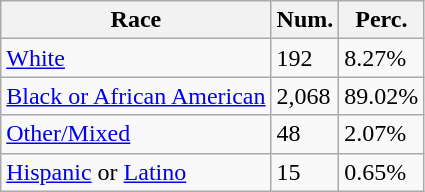<table class="wikitable">
<tr>
<th>Race</th>
<th>Num.</th>
<th>Perc.</th>
</tr>
<tr>
<td><a href='#'>White</a></td>
<td>192</td>
<td>8.27%</td>
</tr>
<tr>
<td><a href='#'>Black or African American</a></td>
<td>2,068</td>
<td>89.02%</td>
</tr>
<tr>
<td><a href='#'>Other/Mixed</a></td>
<td>48</td>
<td>2.07%</td>
</tr>
<tr>
<td><a href='#'>Hispanic</a> or <a href='#'>Latino</a></td>
<td>15</td>
<td>0.65%</td>
</tr>
</table>
